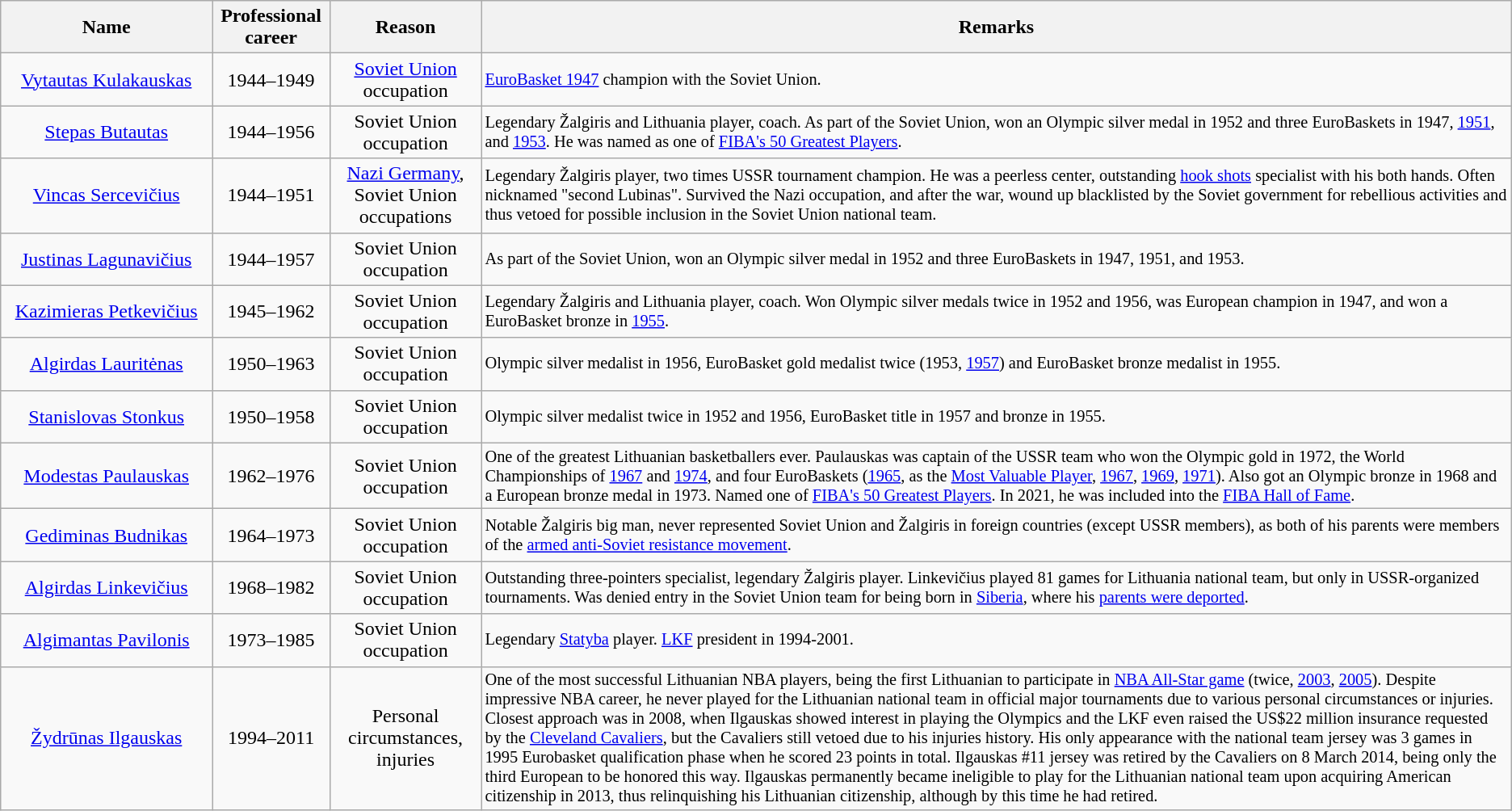<table class="wikitable" style="text-align:center;">
<tr>
<th width="14%">Name</th>
<th>Professional career</th>
<th width="10%">Reason</th>
<th>Remarks</th>
</tr>
<tr>
<td><a href='#'>Vytautas Kulakauskas</a></td>
<td>1944–1949</td>
<td><a href='#'>Soviet Union</a> occupation</td>
<td style="text-align:left; font-size:85%;"><a href='#'>EuroBasket 1947</a> champion with the Soviet Union.</td>
</tr>
<tr>
<td><a href='#'>Stepas Butautas</a></td>
<td>1944–1956</td>
<td>Soviet Union occupation</td>
<td style="text-align:left; font-size:85%;">Legendary Žalgiris and Lithuania player, coach. As part of the Soviet Union, won an Olympic silver medal in 1952 and three EuroBaskets in 1947, <a href='#'>1951</a>, and <a href='#'>1953</a>. He was named as one of <a href='#'>FIBA's 50 Greatest Players</a>.</td>
</tr>
<tr>
<td><a href='#'>Vincas Sercevičius</a></td>
<td>1944–1951</td>
<td><a href='#'>Nazi Germany</a>, Soviet Union occupations</td>
<td style="text-align:left; font-size:85%;">Legendary Žalgiris player, two times USSR tournament champion. He was a peerless center, outstanding <a href='#'>hook shots</a> specialist with his both hands. Often nicknamed "second Lubinas". Survived the Nazi occupation, and after the war, wound up blacklisted by the Soviet government for rebellious activities and thus vetoed for possible inclusion in the Soviet Union national team.</td>
</tr>
<tr>
<td><a href='#'>Justinas Lagunavičius</a></td>
<td>1944–1957</td>
<td>Soviet Union occupation</td>
<td style="text-align:left; font-size:85%;">As part of the Soviet Union, won an Olympic silver medal in 1952 and three EuroBaskets in 1947, 1951, and 1953.</td>
</tr>
<tr>
<td><a href='#'>Kazimieras Petkevičius</a></td>
<td>1945–1962</td>
<td>Soviet Union occupation</td>
<td style="text-align:left; font-size:85%;">Legendary Žalgiris and Lithuania player, coach. Won Olympic silver medals twice in 1952 and 1956, was European champion in 1947, and won a EuroBasket bronze in <a href='#'>1955</a>.</td>
</tr>
<tr>
<td><a href='#'>Algirdas Lauritėnas</a></td>
<td>1950–1963</td>
<td>Soviet Union occupation</td>
<td style="text-align:left; font-size:85%;">Olympic silver medalist in 1956, EuroBasket gold medalist twice (1953, <a href='#'>1957</a>) and EuroBasket bronze medalist in 1955.</td>
</tr>
<tr>
<td><a href='#'>Stanislovas Stonkus</a></td>
<td>1950–1958</td>
<td>Soviet Union occupation</td>
<td style="text-align:left; font-size:85%;">Olympic silver medalist twice in 1952 and 1956, EuroBasket title in 1957 and bronze in 1955.</td>
</tr>
<tr>
<td><a href='#'>Modestas Paulauskas</a></td>
<td>1962–1976</td>
<td>Soviet Union occupation</td>
<td style="text-align:left; font-size:85%;">One of the greatest Lithuanian basketballers ever. Paulauskas was captain of the USSR team who won the Olympic gold in 1972, the World Championships of <a href='#'>1967</a> and <a href='#'>1974</a>, and four EuroBaskets (<a href='#'>1965</a>, as the <a href='#'>Most Valuable Player</a>, <a href='#'>1967</a>, <a href='#'>1969</a>, <a href='#'>1971</a>). Also got an Olympic bronze in 1968 and a European bronze medal in 1973. Named one of <a href='#'>FIBA's 50 Greatest Players</a>. In 2021, he was included into the <a href='#'>FIBA Hall of Fame</a>.</td>
</tr>
<tr>
<td><a href='#'>Gediminas Budnikas</a></td>
<td>1964–1973</td>
<td>Soviet Union occupation</td>
<td style="text-align:left; font-size:85%;">Notable Žalgiris big man, never represented Soviet Union and Žalgiris in foreign countries (except USSR members), as both of his parents were members of the <a href='#'>armed anti-Soviet resistance movement</a>.</td>
</tr>
<tr>
<td><a href='#'>Algirdas Linkevičius</a></td>
<td>1968–1982</td>
<td>Soviet Union occupation</td>
<td style="text-align:left; font-size:85%;">Outstanding three-pointers specialist, legendary Žalgiris player. Linkevičius played 81 games for Lithuania national team, but only in USSR-organized tournaments. Was denied entry in the Soviet Union team for being born in <a href='#'>Siberia</a>, where his <a href='#'>parents were deported</a>.</td>
</tr>
<tr>
<td><a href='#'>Algimantas Pavilonis</a></td>
<td>1973–1985</td>
<td>Soviet Union occupation</td>
<td style="text-align:left; font-size:85%;">Legendary <a href='#'>Statyba</a> player. <a href='#'>LKF</a> president in 1994-2001.</td>
</tr>
<tr>
<td><a href='#'>Žydrūnas Ilgauskas</a></td>
<td>1994–2011</td>
<td>Personal circumstances, injuries</td>
<td style="text-align:left; font-size:85%;">One of the most successful Lithuanian NBA players, being the first Lithuanian to participate in <a href='#'>NBA All-Star game</a> (twice, <a href='#'>2003</a>, <a href='#'>2005</a>). Despite impressive NBA career, he never played for the Lithuanian national team in official major tournaments due to various personal circumstances or injuries. Closest approach was in 2008, when Ilgauskas showed interest in playing the Olympics and the LKF even raised the US$22 million insurance requested by the <a href='#'>Cleveland Cavaliers</a>, but the Cavaliers still vetoed due to his injuries history. His only appearance with the national team jersey was 3 games in 1995 Eurobasket qualification phase when he scored 23 points in total. Ilgauskas #11 jersey was retired by the Cavaliers on 8 March 2014, being only the third European to be honored this way. Ilgauskas permanently became ineligible to play for the Lithuanian national team upon acquiring American citizenship in 2013, thus relinquishing his Lithuanian citizenship, although by this time he had retired.</td>
</tr>
</table>
